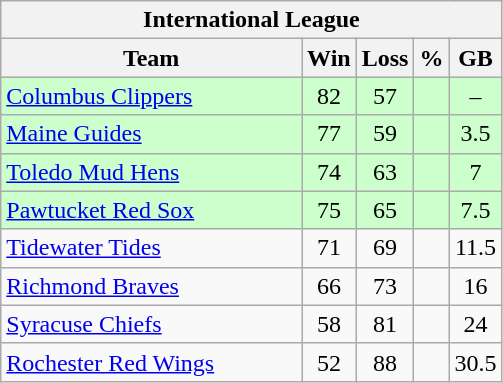<table class="wikitable">
<tr>
<th colspan="5">International League</th>
</tr>
<tr>
<th width="60%">Team</th>
<th>Win</th>
<th>Loss</th>
<th>%</th>
<th>GB</th>
</tr>
<tr align=center bgcolor=ccffcc>
<td align=left><a href='#'>Columbus Clippers</a></td>
<td>82</td>
<td>57</td>
<td></td>
<td>–</td>
</tr>
<tr align=center bgcolor=ccffcc>
<td align=left><a href='#'>Maine Guides</a></td>
<td>77</td>
<td>59</td>
<td></td>
<td>3.5</td>
</tr>
<tr align=center bgcolor=ccffcc>
<td align=left><a href='#'>Toledo Mud Hens</a></td>
<td>74</td>
<td>63</td>
<td></td>
<td>7</td>
</tr>
<tr align=center bgcolor=ccffcc>
<td align=left><a href='#'>Pawtucket Red Sox</a></td>
<td>75</td>
<td>65</td>
<td></td>
<td>7.5</td>
</tr>
<tr align=center>
<td align=left><a href='#'>Tidewater Tides</a></td>
<td>71</td>
<td>69</td>
<td></td>
<td>11.5</td>
</tr>
<tr align=center>
<td align=left><a href='#'>Richmond Braves</a></td>
<td>66</td>
<td>73</td>
<td></td>
<td>16</td>
</tr>
<tr align=center>
<td align=left><a href='#'>Syracuse Chiefs</a></td>
<td>58</td>
<td>81</td>
<td></td>
<td>24</td>
</tr>
<tr align=center>
<td align=left><a href='#'>Rochester Red Wings</a></td>
<td>52</td>
<td>88</td>
<td></td>
<td>30.5</td>
</tr>
</table>
